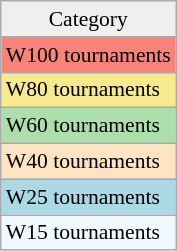<table class=wikitable style=font-size:90%;>
<tr align=center>
<td style="background:#efefef;">Category</td>
</tr>
<tr style="background:#f88379;">
<td>W100 tournaments</td>
</tr>
<tr style="background:#f7e98e;">
<td>W80 tournaments</td>
</tr>
<tr style="background:#addfad;">
<td>W60 tournaments</td>
</tr>
<tr style="background:#ffe4c4;">
<td>W40 tournaments</td>
</tr>
<tr style="background:lightblue;">
<td>W25 tournaments</td>
</tr>
<tr style="background:#f0f8ff;">
<td>W15 tournaments</td>
</tr>
</table>
